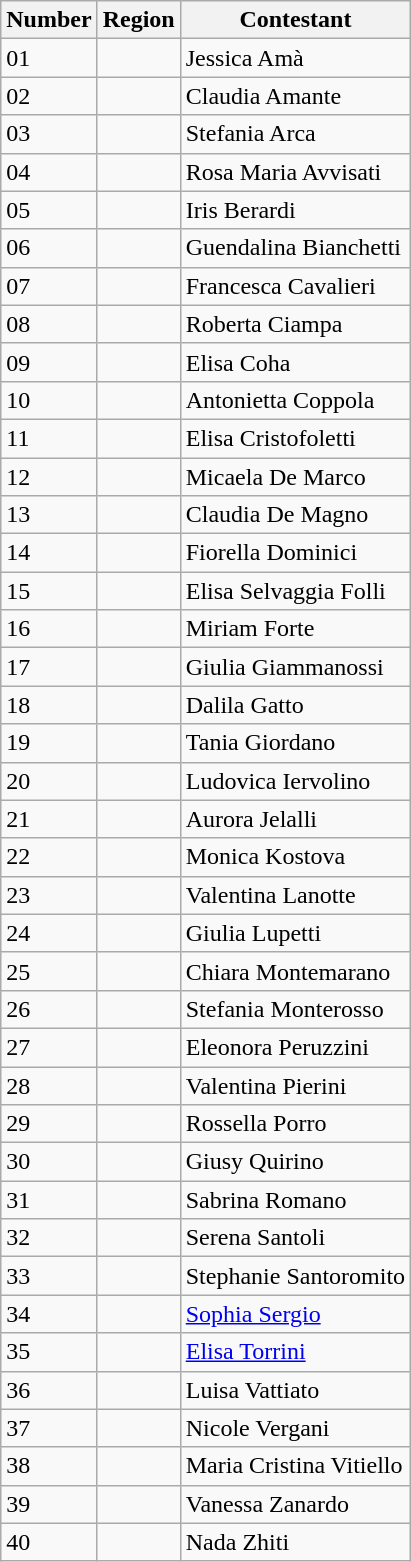<table class="wikitable sortable">
<tr>
<th>Number</th>
<th>Region</th>
<th>Contestant</th>
</tr>
<tr>
<td>01</td>
<td></td>
<td>Jessica Amà</td>
</tr>
<tr>
<td>02</td>
<td></td>
<td>Claudia Amante</td>
</tr>
<tr>
<td>03</td>
<td></td>
<td>Stefania Arca</td>
</tr>
<tr>
<td>04</td>
<td></td>
<td>Rosa Maria Avvisati</td>
</tr>
<tr>
<td>05</td>
<td></td>
<td>Iris Berardi</td>
</tr>
<tr>
<td>06</td>
<td></td>
<td>Guendalina Bianchetti</td>
</tr>
<tr>
<td>07</td>
<td></td>
<td>Francesca Cavalieri</td>
</tr>
<tr>
<td>08</td>
<td></td>
<td>Roberta Ciampa</td>
</tr>
<tr>
<td>09</td>
<td></td>
<td>Elisa Coha</td>
</tr>
<tr>
<td>10</td>
<td></td>
<td>Antonietta Coppola</td>
</tr>
<tr>
<td>11</td>
<td></td>
<td>Elisa Cristofoletti</td>
</tr>
<tr>
<td>12</td>
<td></td>
<td>Micaela De Marco</td>
</tr>
<tr>
<td>13</td>
<td></td>
<td>Claudia De Magno</td>
</tr>
<tr>
<td>14</td>
<td></td>
<td>Fiorella Dominici</td>
</tr>
<tr>
<td>15</td>
<td></td>
<td>Elisa Selvaggia Folli</td>
</tr>
<tr>
<td>16</td>
<td></td>
<td>Miriam Forte</td>
</tr>
<tr>
<td>17</td>
<td></td>
<td>Giulia Giammanossi</td>
</tr>
<tr>
<td>18</td>
<td></td>
<td>Dalila Gatto</td>
</tr>
<tr>
<td>19</td>
<td></td>
<td>Tania Giordano</td>
</tr>
<tr>
<td>20</td>
<td></td>
<td>Ludovica Iervolino</td>
</tr>
<tr>
<td>21</td>
<td></td>
<td>Aurora Jelalli</td>
</tr>
<tr>
<td>22</td>
<td></td>
<td>Monica Kostova</td>
</tr>
<tr>
<td>23</td>
<td></td>
<td>Valentina Lanotte</td>
</tr>
<tr>
<td>24</td>
<td></td>
<td>Giulia Lupetti</td>
</tr>
<tr>
<td>25</td>
<td></td>
<td>Chiara Montemarano</td>
</tr>
<tr>
<td>26</td>
<td></td>
<td>Stefania Monterosso</td>
</tr>
<tr>
<td>27</td>
<td></td>
<td>Eleonora Peruzzini</td>
</tr>
<tr>
<td>28</td>
<td></td>
<td>Valentina Pierini</td>
</tr>
<tr>
<td>29</td>
<td></td>
<td>Rossella Porro</td>
</tr>
<tr>
<td>30</td>
<td></td>
<td>Giusy Quirino</td>
</tr>
<tr>
<td>31</td>
<td></td>
<td>Sabrina Romano</td>
</tr>
<tr>
<td>32</td>
<td></td>
<td>Serena Santoli</td>
</tr>
<tr>
<td>33</td>
<td></td>
<td>Stephanie Santoromito</td>
</tr>
<tr>
<td>34</td>
<td></td>
<td><a href='#'>Sophia Sergio</a></td>
</tr>
<tr>
<td>35</td>
<td></td>
<td><a href='#'>Elisa Torrini</a></td>
</tr>
<tr>
<td>36</td>
<td></td>
<td>Luisa Vattiato</td>
</tr>
<tr>
<td>37</td>
<td></td>
<td>Nicole Vergani</td>
</tr>
<tr>
<td>38</td>
<td></td>
<td>Maria Cristina Vitiello</td>
</tr>
<tr>
<td>39</td>
<td></td>
<td>Vanessa Zanardo</td>
</tr>
<tr>
<td>40</td>
<td></td>
<td>Nada Zhiti</td>
</tr>
</table>
